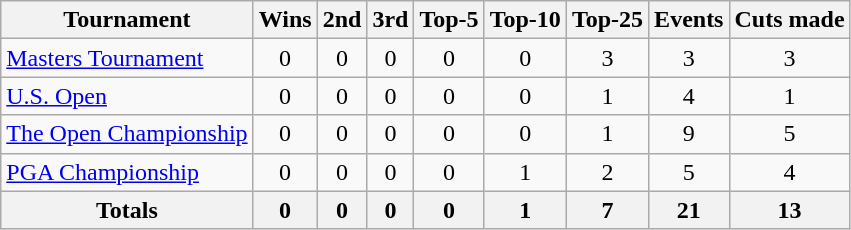<table class=wikitable style=text-align:center>
<tr>
<th>Tournament</th>
<th>Wins</th>
<th>2nd</th>
<th>3rd</th>
<th>Top-5</th>
<th>Top-10</th>
<th>Top-25</th>
<th>Events</th>
<th>Cuts made</th>
</tr>
<tr>
<td align=left><a href='#'>Masters Tournament</a></td>
<td>0</td>
<td>0</td>
<td>0</td>
<td>0</td>
<td>0</td>
<td>3</td>
<td>3</td>
<td>3</td>
</tr>
<tr>
<td align=left><a href='#'>U.S. Open</a></td>
<td>0</td>
<td>0</td>
<td>0</td>
<td>0</td>
<td>0</td>
<td>1</td>
<td>4</td>
<td>1</td>
</tr>
<tr>
<td align=left><a href='#'>The Open Championship</a></td>
<td>0</td>
<td>0</td>
<td>0</td>
<td>0</td>
<td>0</td>
<td>1</td>
<td>9</td>
<td>5</td>
</tr>
<tr>
<td align=left><a href='#'>PGA Championship</a></td>
<td>0</td>
<td>0</td>
<td>0</td>
<td>0</td>
<td>1</td>
<td>2</td>
<td>5</td>
<td>4</td>
</tr>
<tr>
<th>Totals</th>
<th>0</th>
<th>0</th>
<th>0</th>
<th>0</th>
<th>1</th>
<th>7</th>
<th>21</th>
<th>13</th>
</tr>
</table>
